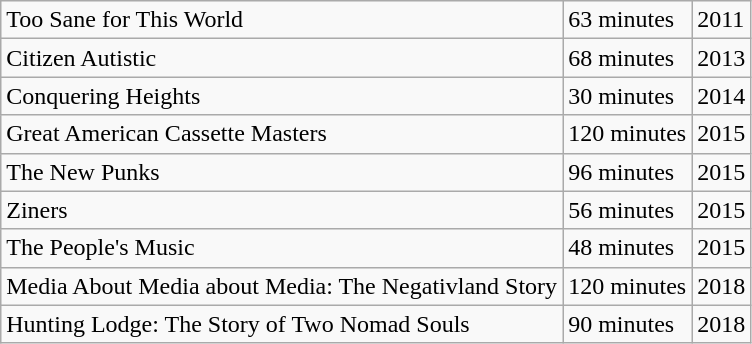<table class="wikitable">
<tr>
<td>Too Sane for This World</td>
<td>63 minutes</td>
<td>2011</td>
</tr>
<tr>
<td>Citizen Autistic</td>
<td>68 minutes</td>
<td>2013</td>
</tr>
<tr>
<td>Conquering Heights</td>
<td>30 minutes</td>
<td>2014</td>
</tr>
<tr>
<td>Great American Cassette Masters</td>
<td>120 minutes</td>
<td>2015</td>
</tr>
<tr>
<td>The New Punks</td>
<td>96 minutes</td>
<td>2015</td>
</tr>
<tr>
<td>Ziners</td>
<td>56 minutes</td>
<td>2015</td>
</tr>
<tr>
<td>The People's Music</td>
<td>48 minutes</td>
<td>2015</td>
</tr>
<tr>
<td>Media About Media about Media: The Negativland Story</td>
<td>120 minutes</td>
<td>2018</td>
</tr>
<tr>
<td>Hunting Lodge: The Story of Two Nomad Souls</td>
<td>90 minutes</td>
<td>2018</td>
</tr>
</table>
